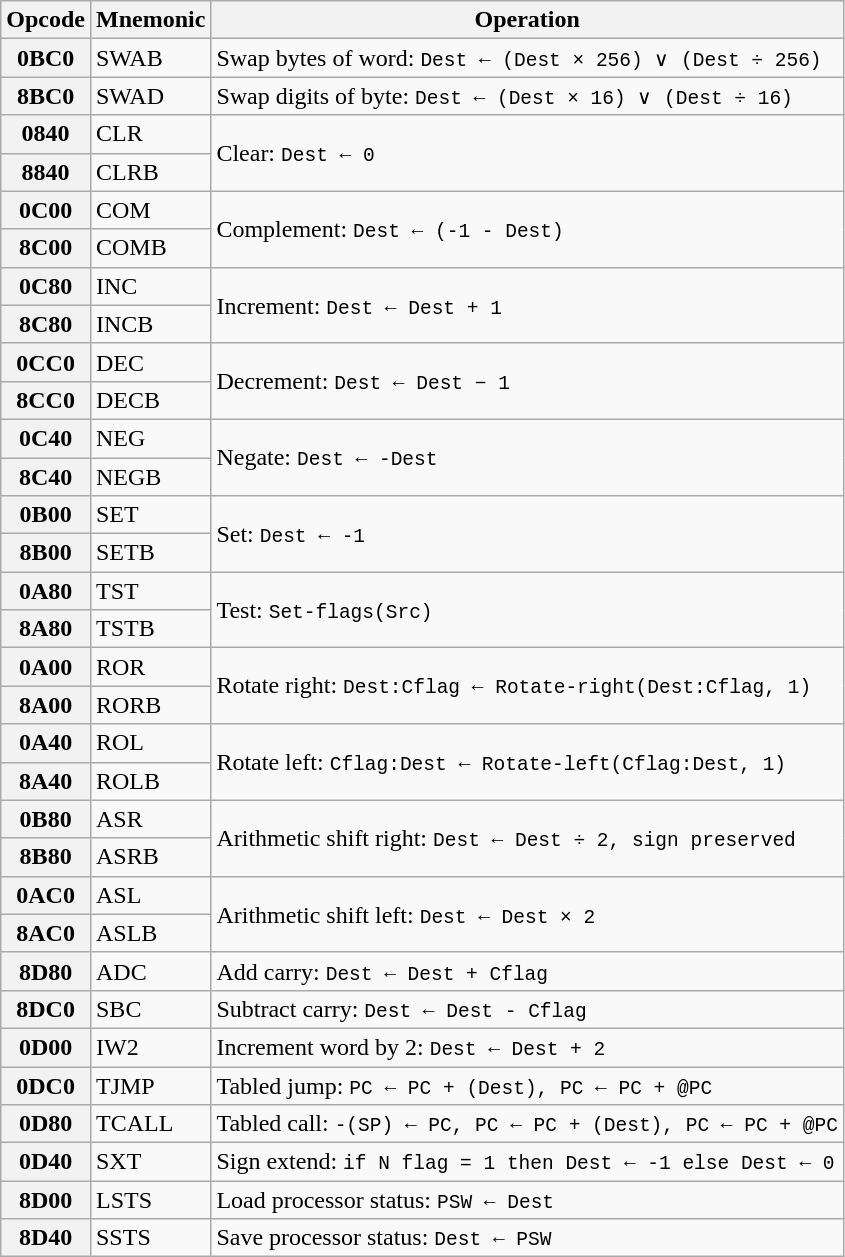<table class="wikitable">
<tr>
<th>Opcode</th>
<th>Mnemonic</th>
<th>Operation</th>
</tr>
<tr>
<th>0BC0</th>
<td>SWAB</td>
<td>Swap bytes of word: <code>Dest ← (Dest × 256) ∨ (Dest ÷ 256)</code></td>
</tr>
<tr>
<th>8BC0</th>
<td>SWAD</td>
<td>Swap digits of byte: <code>Dest ← (Dest × 16) ∨ (Dest ÷ 16)</code></td>
</tr>
<tr>
<th>0840</th>
<td>CLR</td>
<td rowspan=2>Clear: <code>Dest ← 0</code></td>
</tr>
<tr>
<th>8840</th>
<td>CLRB</td>
</tr>
<tr>
<th>0C00</th>
<td>COM</td>
<td rowspan=2>Complement: <code>Dest ← (-1 - Dest)</code></td>
</tr>
<tr>
<th>8C00</th>
<td>COMB</td>
</tr>
<tr>
<th>0C80</th>
<td>INC</td>
<td rowspan=2>Increment: <code>Dest ← Dest + 1</code></td>
</tr>
<tr>
<th>8C80</th>
<td>INCB</td>
</tr>
<tr>
<th>0CC0</th>
<td>DEC</td>
<td rowspan=2>Decrement: <code>Dest ← Dest − 1</code></td>
</tr>
<tr>
<th>8CC0</th>
<td>DECB</td>
</tr>
<tr>
<th>0C40</th>
<td>NEG</td>
<td rowspan=2>Negate: <code>Dest ← -Dest</code></td>
</tr>
<tr>
<th>8C40</th>
<td>NEGB</td>
</tr>
<tr>
<th>0B00</th>
<td>SET</td>
<td rowspan=2>Set: <code>Dest ← -1</code></td>
</tr>
<tr>
<th>8B00</th>
<td>SETB</td>
</tr>
<tr>
<th>0A80</th>
<td>TST</td>
<td rowspan=2>Test: <code>Set-flags(Src)</code></td>
</tr>
<tr>
<th>8A80</th>
<td>TSTB</td>
</tr>
<tr>
<th>0A00</th>
<td>ROR</td>
<td rowspan=2>Rotate right: <code>Dest:Cflag ← Rotate-right(Dest:Cflag, 1)</code></td>
</tr>
<tr>
<th>8A00</th>
<td>RORB</td>
</tr>
<tr>
<th>0A40</th>
<td>ROL</td>
<td rowspan=2>Rotate left: <code>Cflag:Dest ← Rotate-left(Cflag:Dest, 1)</code></td>
</tr>
<tr>
<th>8A40</th>
<td>ROLB</td>
</tr>
<tr>
<th>0B80</th>
<td>ASR</td>
<td rowspan=2>Arithmetic shift right: <code>Dest ← Dest ÷ 2, sign preserved</code></td>
</tr>
<tr>
<th>8B80</th>
<td>ASRB</td>
</tr>
<tr>
<th>0AC0</th>
<td>ASL</td>
<td rowspan=2>Arithmetic shift left: <code>Dest ← Dest × 2</code></td>
</tr>
<tr>
<th>8AC0</th>
<td>ASLB</td>
</tr>
<tr>
<th>8D80</th>
<td>ADC</td>
<td>Add carry: <code>Dest ← Dest + Cflag</code></td>
</tr>
<tr>
<th>8DC0</th>
<td>SBC</td>
<td>Subtract carry: <code>Dest ← Dest - Cflag</code></td>
</tr>
<tr>
<th>0D00</th>
<td>IW2</td>
<td>Increment word by 2: <code>Dest ← Dest + 2</code></td>
</tr>
<tr>
<th>0DC0</th>
<td>TJMP</td>
<td>Tabled jump: <code>PC ← PC + (Dest), PC ← PC + @PC</code></td>
</tr>
<tr>
<th>0D80</th>
<td>TCALL</td>
<td>Tabled call: <code>-(SP) ← PC, PC ← PC + (Dest), PC ← PC + @PC</code></td>
</tr>
<tr>
<th>0D40</th>
<td>SXT</td>
<td>Sign extend: <code>if N flag = 1 then Dest ← -1 else Dest ← 0</code></td>
</tr>
<tr>
<th>8D00</th>
<td>LSTS</td>
<td>Load processor status: <code>PSW ← Dest</code></td>
</tr>
<tr>
<th>8D40</th>
<td>SSTS</td>
<td>Save processor status: <code>Dest ← PSW</code></td>
</tr>
</table>
